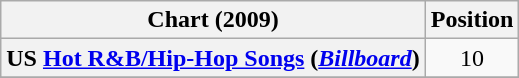<table class="wikitable sortable plainrowheaders">
<tr>
<th scope="col">Chart (2009)</th>
<th scope="col">Position</th>
</tr>
<tr>
<th scope="row">US <a href='#'>Hot R&B/Hip-Hop Songs</a> (<em><a href='#'>Billboard</a></em>)</th>
<td style="text-align:center;">10</td>
</tr>
<tr>
</tr>
</table>
